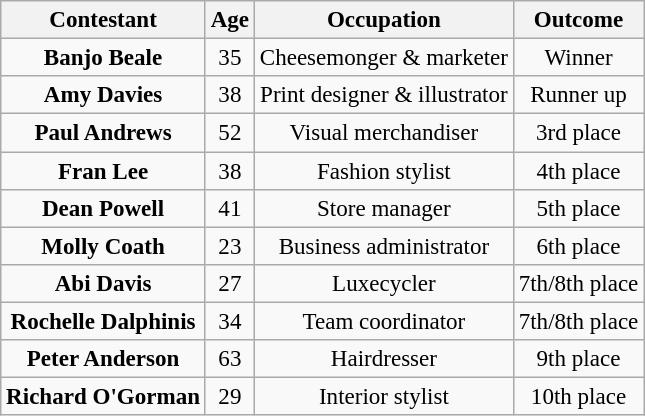<table class="wikitable sortable" border="2" style="text-align:center;font-size:96%">
<tr>
<th>Contestant</th>
<th>Age</th>
<th>Occupation</th>
<th>Outcome</th>
</tr>
<tr>
<td><strong>Banjo Beale</strong></td>
<td>35</td>
<td>Cheesemonger & marketer</td>
<td>Winner</td>
</tr>
<tr>
<td><strong>Amy Davies</strong></td>
<td>38</td>
<td>Print designer & illustrator</td>
<td>Runner up</td>
</tr>
<tr>
<td><strong>Paul Andrews</strong></td>
<td>52</td>
<td>Visual merchandiser</td>
<td>3rd place</td>
</tr>
<tr>
<td><strong>Fran Lee</strong></td>
<td>38</td>
<td>Fashion stylist</td>
<td>4th place</td>
</tr>
<tr>
<td><strong>Dean Powell</strong></td>
<td>41</td>
<td>Store manager</td>
<td>5th place</td>
</tr>
<tr>
<td><strong>Molly Coath</strong></td>
<td>23</td>
<td>Business administrator</td>
<td>6th place</td>
</tr>
<tr>
<td><strong>Abi Davis</strong></td>
<td>27</td>
<td>Luxecycler</td>
<td>7th/8th place</td>
</tr>
<tr>
<td><strong>Rochelle Dalphinis</strong></td>
<td>34</td>
<td>Team coordinator</td>
<td>7th/8th place</td>
</tr>
<tr>
<td><strong>Peter Anderson</strong></td>
<td>63</td>
<td>Hairdresser</td>
<td>9th place</td>
</tr>
<tr>
<td><strong>Richard O'Gorman</strong></td>
<td>29</td>
<td>Interior stylist</td>
<td>10th place</td>
</tr>
</table>
